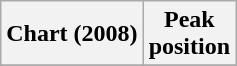<table class="wikitable sortable">
<tr>
<th>Chart (2008)</th>
<th>Peak<br>position</th>
</tr>
<tr>
</tr>
</table>
